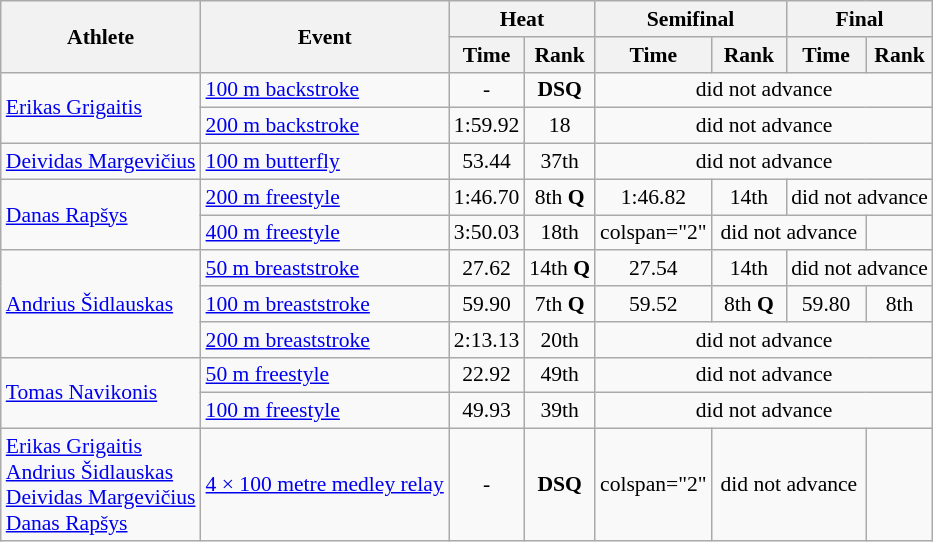<table class="wikitable" style="font-size:90%;">
<tr>
<th rowspan="2">Athlete</th>
<th rowspan="2">Event</th>
<th colspan="2">Heat</th>
<th colspan="2">Semifinal</th>
<th colspan="2">Final</th>
</tr>
<tr>
<th>Time</th>
<th>Rank</th>
<th>Time</th>
<th>Rank</th>
<th>Time</th>
<th>Rank</th>
</tr>
<tr align="center">
<td rowspan="2" align="left"><a href='#'>Erikas Grigaitis</a></td>
<td align="left"><a href='#'>100 m backstroke</a></td>
<td>-</td>
<td><strong>DSQ</strong></td>
<td colspan=4>did not advance</td>
</tr>
<tr align="center">
<td align="left"><a href='#'>200 m backstroke</a></td>
<td>1:59.92</td>
<td>18</td>
<td colspan=4>did not advance</td>
</tr>
<tr align="center">
<td align="left"><a href='#'>Deividas Margevičius</a></td>
<td align="left"><a href='#'>100 m butterfly</a></td>
<td>53.44</td>
<td>37th</td>
<td colspan=4>did not advance</td>
</tr>
<tr align="center">
<td align="left" rowspan=2><a href='#'>Danas Rapšys</a></td>
<td align="left"><a href='#'>200 m freestyle</a></td>
<td>1:46.70</td>
<td>8th <strong>Q</strong></td>
<td>1:46.82</td>
<td>14th</td>
<td colspan=2>did not advance</td>
</tr>
<tr align="center">
<td align="left"><a href='#'>400 m freestyle</a></td>
<td>3:50.03</td>
<td>18th</td>
<td>colspan="2" </td>
<td colspan=2>did not advance</td>
</tr>
<tr align="center">
<td rowspan="3" align="left"><a href='#'>Andrius Šidlauskas</a></td>
<td align="left"><a href='#'>50 m breaststroke</a></td>
<td>27.62</td>
<td>14th <strong>Q</strong></td>
<td>27.54</td>
<td>14th</td>
<td colspan=2>did not advance</td>
</tr>
<tr align="center">
<td align="left"><a href='#'>100 m breaststroke</a></td>
<td>59.90</td>
<td>7th <strong>Q</strong></td>
<td>59.52</td>
<td>8th <strong>Q</strong></td>
<td>59.80</td>
<td>8th</td>
</tr>
<tr align="center">
<td align="left"><a href='#'>200 m breaststroke</a></td>
<td>2:13.13</td>
<td>20th</td>
<td colspan=4>did not advance</td>
</tr>
<tr align="center">
<td rowspan="2" align="left"><a href='#'>Tomas Navikonis</a></td>
<td align="left"><a href='#'>50 m freestyle</a></td>
<td>22.92</td>
<td>49th</td>
<td colspan=4>did not advance</td>
</tr>
<tr align="center">
<td align="left"><a href='#'>100 m freestyle</a></td>
<td>49.93</td>
<td>39th</td>
<td colspan=4>did not advance</td>
</tr>
<tr align="center">
<td align="left"><a href='#'>Erikas Grigaitis</a><br><a href='#'>Andrius Šidlauskas</a><br><a href='#'>Deividas Margevičius</a><br><a href='#'>Danas Rapšys</a></td>
<td align="left"><a href='#'>4 × 100 metre medley relay</a></td>
<td>-</td>
<td><strong>DSQ</strong></td>
<td>colspan="2" </td>
<td colspan=2>did not advance</td>
</tr>
</table>
